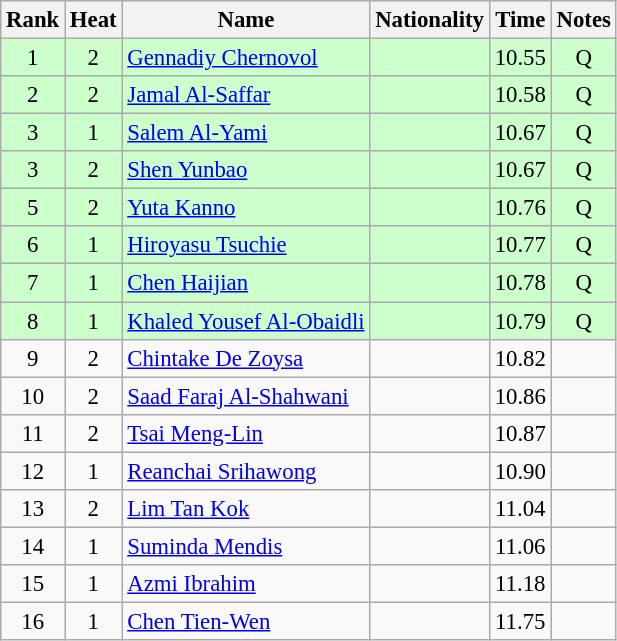<table class="wikitable sortable" style="text-align:center; font-size:95%">
<tr>
<th>Rank</th>
<th>Heat</th>
<th>Name</th>
<th>Nationality</th>
<th>Time</th>
<th>Notes</th>
</tr>
<tr bgcolor=ccffcc>
<td>1</td>
<td>2</td>
<td align=left><a href='#'>Gennadiy Chernovol</a></td>
<td align=left></td>
<td>10.55</td>
<td>Q</td>
</tr>
<tr bgcolor=ccffcc>
<td>2</td>
<td>2</td>
<td align=left><a href='#'>Jamal Al-Saffar</a></td>
<td align=left></td>
<td>10.58</td>
<td>Q</td>
</tr>
<tr bgcolor=ccffcc>
<td>3</td>
<td>1</td>
<td align=left><a href='#'>Salem Al-Yami</a></td>
<td align=left></td>
<td>10.67</td>
<td>Q</td>
</tr>
<tr bgcolor=ccffcc>
<td>3</td>
<td>2</td>
<td align=left><a href='#'>Shen Yunbao</a></td>
<td align=left></td>
<td>10.67</td>
<td>Q</td>
</tr>
<tr bgcolor=ccffcc>
<td>5</td>
<td>2</td>
<td align=left><a href='#'>Yuta Kanno</a></td>
<td align=left></td>
<td>10.76</td>
<td>Q</td>
</tr>
<tr bgcolor=ccffcc>
<td>6</td>
<td>1</td>
<td align=left><a href='#'>Hiroyasu Tsuchie</a></td>
<td align=left></td>
<td>10.77</td>
<td>Q</td>
</tr>
<tr bgcolor=ccffcc>
<td>7</td>
<td>1</td>
<td align=left><a href='#'>Chen Haijian</a></td>
<td align=left></td>
<td>10.78</td>
<td>Q</td>
</tr>
<tr bgcolor=ccffcc>
<td>8</td>
<td>1</td>
<td align=left><a href='#'>Khaled Yousef Al-Obaidli</a></td>
<td align=left></td>
<td>10.79</td>
<td>Q</td>
</tr>
<tr>
<td>9</td>
<td>2</td>
<td align=left><a href='#'>Chintake De Zoysa</a></td>
<td align=left></td>
<td>10.82</td>
<td></td>
</tr>
<tr>
<td>10</td>
<td>2</td>
<td align=left><a href='#'>Saad Faraj Al-Shahwani</a></td>
<td align=left></td>
<td>10.86</td>
<td></td>
</tr>
<tr>
<td>11</td>
<td>2</td>
<td align=left><a href='#'>Tsai Meng-Lin</a></td>
<td align=left></td>
<td>10.87</td>
<td></td>
</tr>
<tr>
<td>12</td>
<td>1</td>
<td align=left><a href='#'>Reanchai Srihawong</a></td>
<td align=left></td>
<td>10.90</td>
<td></td>
</tr>
<tr>
<td>13</td>
<td>2</td>
<td align=left><a href='#'>Lim Tan Kok</a></td>
<td align=left></td>
<td>11.04</td>
<td></td>
</tr>
<tr>
<td>14</td>
<td>1</td>
<td align=left><a href='#'>Suminda Mendis</a></td>
<td align=left></td>
<td>11.06</td>
<td></td>
</tr>
<tr>
<td>15</td>
<td>1</td>
<td align=left><a href='#'>Azmi Ibrahim</a></td>
<td align=left></td>
<td>11.18</td>
<td></td>
</tr>
<tr>
<td>16</td>
<td>1</td>
<td align=left><a href='#'>Chen Tien-Wen</a></td>
<td align=left></td>
<td>11.75</td>
<td></td>
</tr>
</table>
